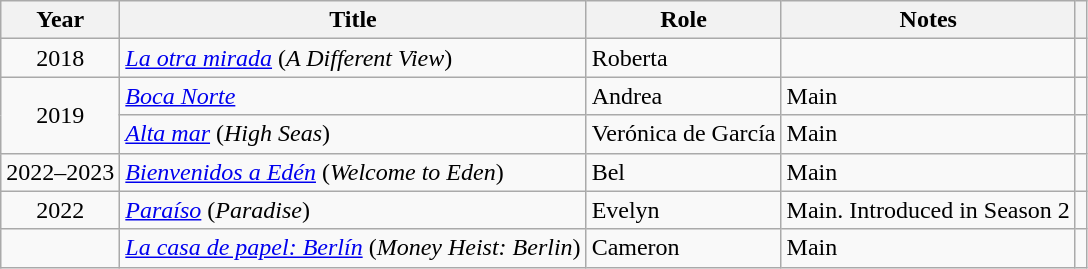<table class="wikitable sortable">
<tr>
<th>Year</th>
<th>Title</th>
<th>Role</th>
<th class="unsortable">Notes</th>
<th></th>
</tr>
<tr>
<td align = "center">2018</td>
<td><em><a href='#'>La otra mirada</a></em> (<em>A Different View</em>)</td>
<td>Roberta</td>
<td></td>
<td align = "center"></td>
</tr>
<tr>
<td rowspan="2" align="center">2019</td>
<td><em><a href='#'>Boca Norte</a></em></td>
<td>Andrea</td>
<td>Main</td>
<td align = "center"></td>
</tr>
<tr>
<td><em><a href='#'>Alta mar</a></em> (<em>High Seas</em>)</td>
<td>Verónica de García</td>
<td>Main</td>
<td align = "center"></td>
</tr>
<tr>
<td align = "center">2022–2023</td>
<td><em><a href='#'>Bienvenidos a Edén</a></em> (<em>Welcome to Eden</em>)</td>
<td>Bel</td>
<td>Main</td>
<td align = "center"></td>
</tr>
<tr>
<td align = "center">2022</td>
<td><em><a href='#'>Paraíso</a></em> (<em>Paradise</em>)</td>
<td>Evelyn</td>
<td>Main. Introduced in Season 2</td>
<td align = "center"></td>
</tr>
<tr>
<td></td>
<td><em><a href='#'>La casa de papel: Berlín</a></em> (<em>Money Heist: Berlin</em>)</td>
<td>Cameron</td>
<td>Main</td>
<td align = "center"></td>
</tr>
</table>
